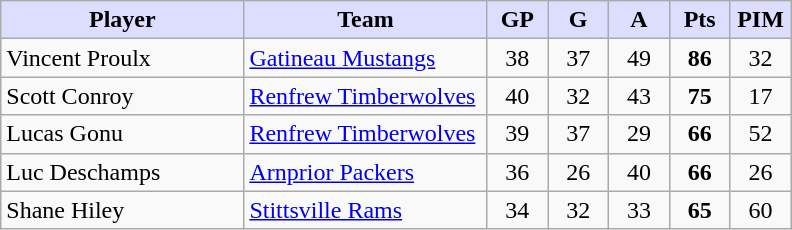<table class="wikitable" style="text-align:center">
<tr>
<th style="background:#ddf; width:30%;">Player</th>
<th style="background:#ddf; width:30%;">Team</th>
<th style="background:#ddf; width:7.5%;">GP</th>
<th style="background:#ddf; width:7.5%;">G</th>
<th style="background:#ddf; width:7.5%;">A</th>
<th style="background:#ddf; width:7.5%;">Pts</th>
<th style="background:#ddf; width:7.5%;">PIM</th>
</tr>
<tr>
<td align=left>Vincent Proulx</td>
<td align=left><a href='#'>Gatineau Mustangs</a></td>
<td>38</td>
<td>37</td>
<td>49</td>
<td><strong>86</strong></td>
<td>32</td>
</tr>
<tr>
<td align=left>Scott Conroy</td>
<td align=left><a href='#'>Renfrew Timberwolves</a></td>
<td>40</td>
<td>32</td>
<td>43</td>
<td><strong>75</strong></td>
<td>17</td>
</tr>
<tr>
<td align=left>Lucas Gonu</td>
<td align=left><a href='#'>Renfrew Timberwolves</a></td>
<td>39</td>
<td>37</td>
<td>29</td>
<td><strong>66</strong></td>
<td>52</td>
</tr>
<tr>
<td align=left>Luc Deschamps</td>
<td align=left><a href='#'>Arnprior Packers</a></td>
<td>36</td>
<td>26</td>
<td>40</td>
<td><strong>66</strong></td>
<td>26</td>
</tr>
<tr>
<td align=left>Shane Hiley</td>
<td align=left><a href='#'>Stittsville Rams</a></td>
<td>34</td>
<td>32</td>
<td>33</td>
<td><strong>65</strong></td>
<td>60</td>
</tr>
</table>
